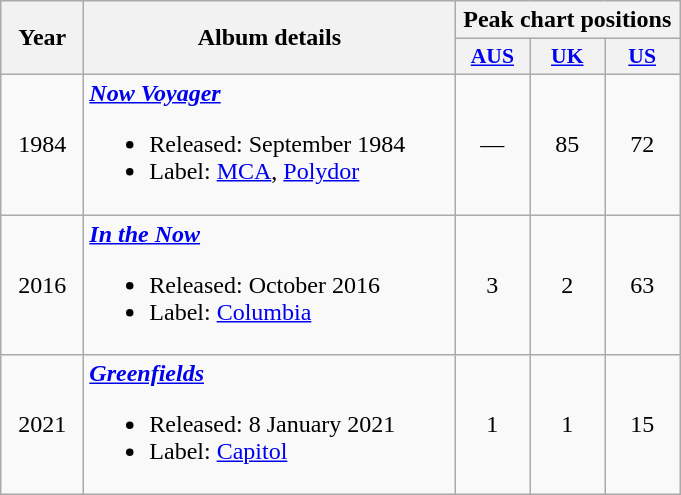<table class="wikitable" style="text-align:center">
<tr>
<th rowspan="2" style="width:3em">Year</th>
<th rowspan="2" style="width:15em">Album details</th>
<th colspan="3">Peak chart positions</th>
</tr>
<tr>
<th style="width:3em;font-size:90%"><a href='#'>AUS</a><br></th>
<th style="width:3em;font-size:90%"><a href='#'>UK</a><br></th>
<th style="width:3em;font-size:90%"><a href='#'>US</a><br></th>
</tr>
<tr>
<td style="text-align:center;">1984</td>
<td align="left"><strong><em><a href='#'>Now Voyager</a></em></strong><br><ul><li>Released: September 1984</li><li>Label: <a href='#'>MCA</a>, <a href='#'>Polydor</a></li></ul></td>
<td>—</td>
<td>85</td>
<td>72</td>
</tr>
<tr>
<td style="text-align:center;">2016</td>
<td align="left"><strong><em><a href='#'>In the Now</a></em></strong><br><ul><li>Released: October 2016</li><li>Label: <a href='#'>Columbia</a></li></ul></td>
<td>3</td>
<td>2</td>
<td>63</td>
</tr>
<tr>
<td style="text-align:center;">2021</td>
<td align="left"><strong><em><a href='#'>Greenfields</a></em></strong><br><ul><li>Released: 8 January 2021</li><li>Label: <a href='#'>Capitol</a></li></ul></td>
<td>1<br></td>
<td>1</td>
<td>15<br></td>
</tr>
</table>
